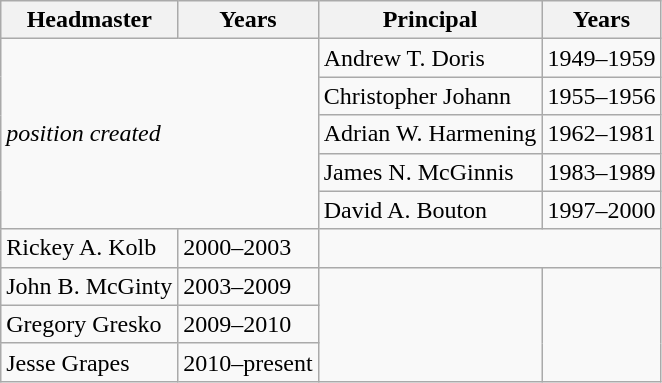<table class="wikitable">
<tr>
<th>Headmaster</th>
<th>Years</th>
<th>Principal</th>
<th>Years</th>
</tr>
<tr>
<td colspan="2" rowspan="5"><em>position created</em></td>
<td>Andrew T. Doris</td>
<td>1949–1959</td>
</tr>
<tr>
<td>Christopher Johann</td>
<td>1955–1956</td>
</tr>
<tr>
<td>Adrian W. Harmening</td>
<td>1962–1981</td>
</tr>
<tr>
<td>James N. McGinnis</td>
<td>1983–1989</td>
</tr>
<tr>
<td>David A. Bouton</td>
<td>1997–2000</td>
</tr>
<tr>
<td>Rickey A. Kolb</td>
<td>2000–2003</td>
</tr>
<tr>
<td rowspan="2">John B. McGinty</td>
<td rowspan="2">2003–2009</td>
</tr>
<tr>
<td rowspan="3"></td>
<td rowspan="3"></td>
</tr>
<tr>
<td>Gregory Gresko</td>
<td>2009–2010</td>
</tr>
<tr>
<td>Jesse Grapes</td>
<td>2010–present</td>
</tr>
</table>
